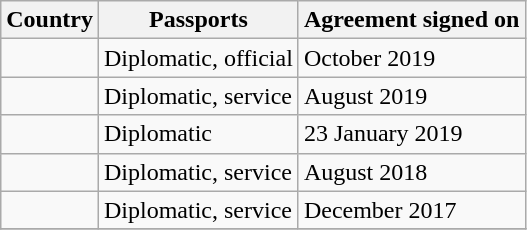<table class="wikitable">
<tr>
<th>Country</th>
<th>Passports</th>
<th>Agreement signed on</th>
</tr>
<tr>
<td></td>
<td>Diplomatic, official</td>
<td>October 2019</td>
</tr>
<tr>
<td></td>
<td>Diplomatic, service</td>
<td>August 2019</td>
</tr>
<tr>
<td></td>
<td>Diplomatic</td>
<td>23 January 2019</td>
</tr>
<tr>
<td></td>
<td>Diplomatic, service</td>
<td>August 2018</td>
</tr>
<tr>
<td></td>
<td>Diplomatic, service</td>
<td>December 2017</td>
</tr>
<tr>
</tr>
</table>
